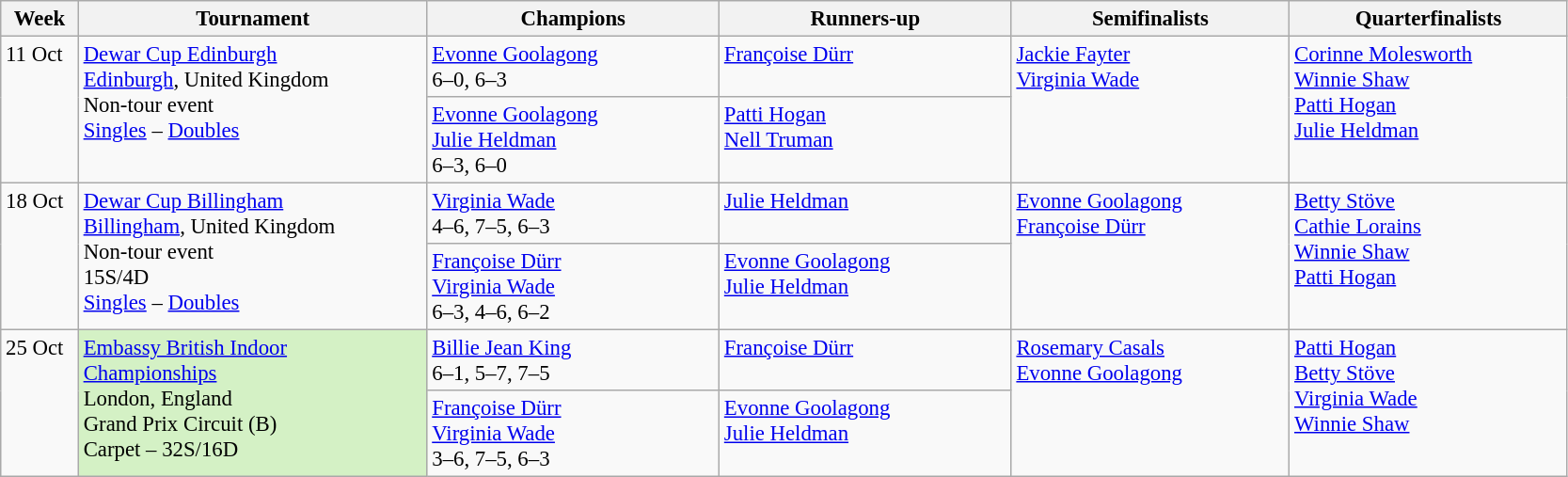<table class=wikitable style=font-size:95%>
<tr>
<th style="width:48px;">Week</th>
<th style="width:240px;">Tournament</th>
<th style="width:200px;">Champions</th>
<th style="width:200px;">Runners-up</th>
<th style="width:190px;">Semifinalists</th>
<th style="width:190px;">Quarterfinalists</th>
</tr>
<tr valign=top>
<td rowspan=2>11 Oct</td>
<td rowspan=2><a href='#'>Dewar Cup Edinburgh</a><br><a href='#'>Edinburgh</a>, United Kingdom<br>Non-tour event<br> <a href='#'>Singles</a> – <a href='#'>Doubles</a></td>
<td> <a href='#'>Evonne Goolagong</a> <br>6–0, 6–3</td>
<td> <a href='#'>Françoise Dürr</a></td>
<td rowspan=2> <a href='#'>Jackie Fayter</a><br> <a href='#'>Virginia Wade</a></td>
<td rowspan=2> <a href='#'>Corinne Molesworth</a> <br>  <a href='#'>Winnie Shaw</a> <br>  <a href='#'>Patti Hogan</a> <br>  <a href='#'>Julie Heldman</a></td>
</tr>
<tr valign=top>
<td> <a href='#'>Evonne Goolagong</a><br> <a href='#'>Julie Heldman</a><br>6–3, 6–0</td>
<td> <a href='#'>Patti Hogan</a><br> <a href='#'>Nell Truman</a></td>
</tr>
<tr valign=top>
<td rowspan=2>18 Oct</td>
<td rowspan=2><a href='#'>Dewar Cup Billingham</a><br><a href='#'>Billingham</a>, United Kingdom<br>Non-tour event<br>15S/4D<br> <a href='#'>Singles</a> – <a href='#'>Doubles</a></td>
<td> <a href='#'>Virginia Wade</a> <br>4–6, 7–5, 6–3</td>
<td> <a href='#'>Julie Heldman</a></td>
<td rowspan=2> <a href='#'>Evonne Goolagong</a><br> <a href='#'>Françoise Dürr</a></td>
<td rowspan=2> <a href='#'>Betty Stöve</a><br> <a href='#'>Cathie Lorains</a><br> <a href='#'>Winnie Shaw</a><br> <a href='#'>Patti Hogan</a></td>
</tr>
<tr valign=top>
<td> <a href='#'>Françoise Dürr</a><br> <a href='#'>Virginia Wade</a><br>6–3, 4–6, 6–2</td>
<td> <a href='#'>Evonne Goolagong</a><br> <a href='#'>Julie Heldman</a></td>
</tr>
<tr valign=top>
<td rowspan=2>25 Oct</td>
<td style="background:#D4F1C5;" rowspan="2"><a href='#'>Embassy British Indoor Championships</a><br>London, England <br>Grand Prix Circuit (B) <br> Carpet – 32S/16D</td>
<td> <a href='#'>Billie Jean King</a><br>6–1, 5–7, 7–5</td>
<td> <a href='#'>Françoise Dürr</a></td>
<td rowspan=2> <a href='#'>Rosemary Casals</a> <br>  <a href='#'>Evonne Goolagong</a></td>
<td rowspan=2> <a href='#'>Patti Hogan</a> <br>  <a href='#'>Betty Stöve</a> <br>  <a href='#'>Virginia Wade</a> <br>  <a href='#'>Winnie Shaw</a></td>
</tr>
<tr valign=top>
<td> <a href='#'>Françoise Dürr</a> <br>  <a href='#'>Virginia Wade</a><br>3–6, 7–5, 6–3</td>
<td> <a href='#'>Evonne Goolagong</a> <br>  <a href='#'>Julie Heldman</a></td>
</tr>
</table>
